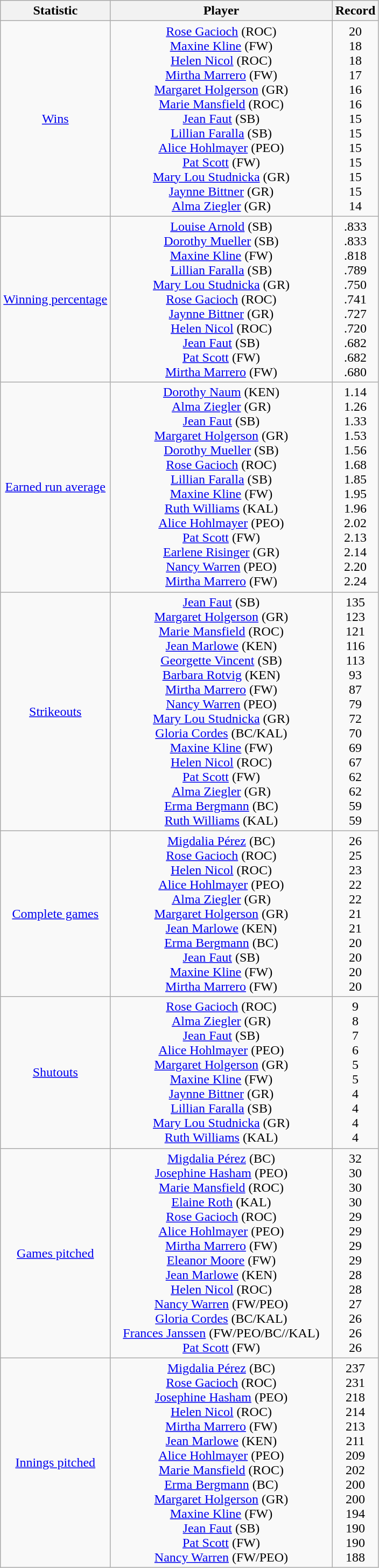<table class="wikitable">
<tr>
<th>Statistic</th>
<th>Player</th>
<th>Record</th>
</tr>
<tr align=center>
<td><a href='#'>Wins</a></td>
<td><a href='#'>Rose Gacioch</a> (ROC)<br><a href='#'>Maxine Kline</a> (FW)<br><a href='#'>Helen Nicol</a> (ROC)<br><a href='#'>Mirtha Marrero</a> (FW)<br><a href='#'>Margaret Holgerson</a> (GR)<br><a href='#'>Marie Mansfield</a> (ROC)<br><a href='#'>Jean Faut</a> (SB)<br><a href='#'>Lillian Faralla</a> (SB)<br><a href='#'>Alice Hohlmayer</a> (PEO)<br><a href='#'>Pat Scott</a> (FW)<br><a href='#'>Mary Lou Studnicka</a> (GR)<br><a href='#'>Jaynne Bittner</a> (GR)<br><a href='#'>Alma Ziegler</a> (GR)</td>
<td>20 <br> 18 <br> 18 <br> 17 <br> 16 <br> 16 <br> 15 <br> 15 <br> 15 <br> 15 <br> 15 <br> 15 <br> 14</td>
</tr>
<tr align=center>
<td><a href='#'>Winning percentage</a></td>
<td><a href='#'>Louise Arnold</a> (SB)<br><a href='#'>Dorothy Mueller</a> (SB)<br><a href='#'>Maxine Kline</a> (FW)<br><a href='#'>Lillian Faralla</a> (SB)<br><a href='#'>Mary Lou Studnicka</a> (GR)<br><a href='#'>Rose Gacioch</a> (ROC)<br><a href='#'>Jaynne Bittner</a> (GR)<br><a href='#'>Helen Nicol</a> (ROC)<br><a href='#'>Jean Faut</a> (SB)<br><a href='#'>Pat Scott</a> (FW)<br><a href='#'>Mirtha Marrero</a> (FW)</td>
<td>.833 <br> .833 <br> .818 <br> .789 <br> .750 <br> .741 <br> .727 <br> .720 <br> .682 <br> .682 <br> .680</td>
</tr>
<tr align=center>
<td><a href='#'>Earned run average</a></td>
<td><a href='#'>Dorothy Naum</a> (KEN)<br><a href='#'>Alma Ziegler</a> (GR)<br><a href='#'>Jean Faut</a> (SB)<br><a href='#'>Margaret Holgerson</a> (GR)<br><a href='#'>Dorothy Mueller</a> (SB)<br><a href='#'>Rose Gacioch</a> (ROC)<br><a href='#'>Lillian Faralla</a> (SB)<br><a href='#'>Maxine Kline</a> (FW)<br><a href='#'>Ruth Williams</a> (KAL)<br><a href='#'>Alice Hohlmayer</a> (PEO)<br><a href='#'>Pat Scott</a> (FW)<br><a href='#'>Earlene Risinger</a> (GR)<br><a href='#'>Nancy Warren</a> (PEO)<br><a href='#'>Mirtha Marrero</a> (FW)</td>
<td>1.14 <br> 1.26 <br> 1.33 <br> 1.53 <br> 1.56 <br> 1.68 <br> 1.85 <br> 1.95 <br> 1.96 <br> 2.02 <br> 2.13 <br> 2.14 <br> 2.20 <br> 2.24</td>
</tr>
<tr align=center>
<td><a href='#'>Strikeouts</a></td>
<td><a href='#'>Jean Faut</a> (SB)<br><a href='#'>Margaret Holgerson</a> (GR)<br><a href='#'>Marie Mansfield</a> (ROC)<br><a href='#'>Jean Marlowe</a> (KEN)<br><a href='#'>Georgette Vincent</a> (SB)<br><a href='#'>Barbara Rotvig</a> (KEN)<br><a href='#'>Mirtha Marrero</a> (FW)<br><a href='#'>Nancy Warren</a> (PEO)<br><a href='#'>Mary Lou Studnicka</a> (GR)<br><a href='#'>Gloria Cordes</a> (BC/KAL)<br><a href='#'>Maxine Kline</a> (FW)<br><a href='#'>Helen Nicol</a> (ROC)<br><a href='#'>Pat Scott</a> (FW)<br><a href='#'>Alma Ziegler</a> (GR)<br><a href='#'>Erma Bergmann</a> (BC)<br><a href='#'>Ruth Williams</a> (KAL)</td>
<td>135 <br> 123 <br> 121 <br> 116 <br> 113 <br> 93 <br> 87 <br> 79 <br> 72 <br> 70 <br> 69 <br> 67 <br> 62 <br> 62 <br> 59 <br> 59</td>
</tr>
<tr align=center>
<td><a href='#'>Complete games</a></td>
<td><a href='#'>Migdalia Pérez</a> (BC)<br><a href='#'>Rose Gacioch</a> (ROC)<br><a href='#'>Helen Nicol</a> (ROC)<br><a href='#'>Alice Hohlmayer</a> (PEO)<br><a href='#'>Alma Ziegler</a> (GR)<br><a href='#'>Margaret Holgerson</a> (GR)<br><a href='#'>Jean Marlowe</a> (KEN)<br><a href='#'>Erma Bergmann</a> (BC)<br><a href='#'>Jean Faut</a> (SB)<br><a href='#'>Maxine Kline</a> (FW)<br><a href='#'>Mirtha Marrero</a> (FW)</td>
<td>26 <br> 25 <br> 23 <br> 22 <br> 22 <br> 21 <br> 21 <br> 20 <br> 20 <br> 20 <br> 20</td>
</tr>
<tr align=center>
<td><a href='#'>Shutouts</a></td>
<td><a href='#'>Rose Gacioch</a> (ROC)<br><a href='#'>Alma Ziegler</a> (GR)<br><a href='#'>Jean Faut</a> (SB)<br><a href='#'>Alice Hohlmayer</a> (PEO)<br><a href='#'>Margaret Holgerson</a> (GR)<br><a href='#'>Maxine Kline</a> (FW)<br><a href='#'>Jaynne Bittner</a> (GR)<br><a href='#'>Lillian Faralla</a> (SB)<br><a href='#'>Mary Lou Studnicka</a> (GR)<br><a href='#'>Ruth Williams</a> (KAL)</td>
<td>9 <br> 8 <br> 7 <br> 6 <br> 5 <br> 5 <br> 4 <br> 4 <br> 4 <br> 4</td>
</tr>
<tr align=center>
<td><a href='#'>Games pitched</a></td>
<td><a href='#'>Migdalia Pérez</a> (BC)<br><a href='#'>Josephine Hasham</a> (PEO)<br><a href='#'>Marie Mansfield</a> (ROC)<br><a href='#'>Elaine Roth</a> (KAL)<br><a href='#'>Rose Gacioch</a> (ROC)<br><a href='#'>Alice Hohlmayer</a> (PEO)<br><a href='#'>Mirtha Marrero</a> (FW)<br><a href='#'>Eleanor Moore</a> (FW)<br><a href='#'>Jean Marlowe</a> (KEN)<br><a href='#'>Helen Nicol</a> (ROC)<br><a href='#'>Nancy Warren</a> (FW/PEO)<br><a href='#'>Gloria Cordes</a> (BC/KAL) <br>   <a href='#'>Frances Janssen</a> (FW/PEO/BC//KAL)   <br><a href='#'>Pat Scott</a> (FW)</td>
<td>32 <br> 30 <br> 30 <br> 30 <br> 29 <br> 29 <br> 29 <br> 29 <br> 28 <br> 28 <br> 27 <br> 26 <br> 26 <br> 26</td>
</tr>
<tr align=center>
<td><a href='#'>Innings pitched</a></td>
<td><a href='#'>Migdalia Pérez</a> (BC)<br><a href='#'>Rose Gacioch</a> (ROC)<br><a href='#'>Josephine Hasham</a> (PEO)<br><a href='#'>Helen Nicol</a> (ROC)<br><a href='#'>Mirtha Marrero</a> (FW)<br><a href='#'>Jean Marlowe</a> (KEN)<br><a href='#'>Alice Hohlmayer</a> (PEO)<br><a href='#'>Marie Mansfield</a> (ROC)<br><a href='#'>Erma Bergmann</a> (BC)<br><a href='#'>Margaret Holgerson</a> (GR)<br><a href='#'>Maxine Kline</a> (FW)<br><a href='#'>Jean Faut</a> (SB)<br><a href='#'>Pat Scott</a> (FW)<br><a href='#'>Nancy Warren</a> (FW/PEO)</td>
<td>237 <br> 231 <br> 218 <br> 214 <br> 213 <br> 211 <br> 209 <br> 202 <br> 200 <br> 200 <br> 194 <br> 190 <br> 190 <br> 188</td>
</tr>
</table>
